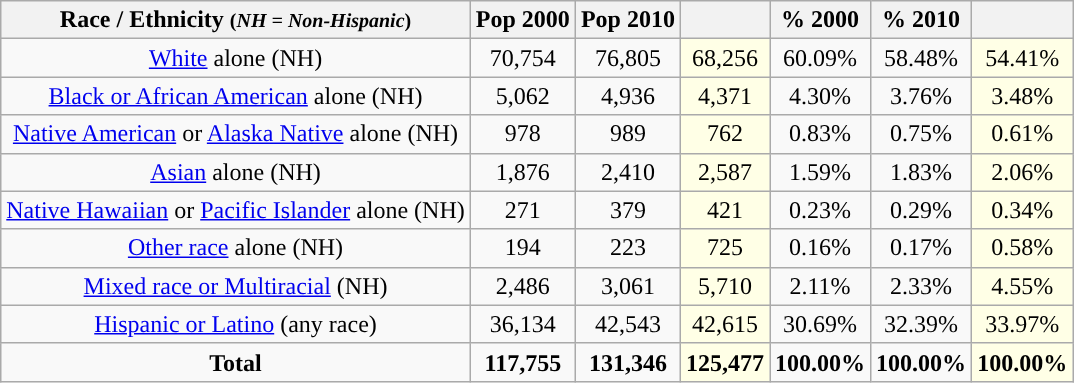<table class="wikitable" style="text-align:center;">
<tr>
<th>Race / Ethnicity <small>(<em>NH = Non-Hispanic</em>)</small></th>
<th>Pop 2000</th>
<th>Pop 2010</th>
<th></th>
<th>% 2000</th>
<th>% 2010</th>
<th></th>
</tr>
<tr>
<td><a href='#'>White</a> alone (NH)</td>
<td>70,754</td>
<td>76,805</td>
<td style='background: #ffffe6;'>68,256</td>
<td>60.09%</td>
<td>58.48%</td>
<td style='background: #ffffe6;'>54.41%</td>
</tr>
<tr>
<td><a href='#'>Black or African American</a> alone (NH)</td>
<td>5,062</td>
<td>4,936</td>
<td style='background: #ffffe6;'>4,371</td>
<td>4.30%</td>
<td>3.76%</td>
<td style='background: #ffffe6;'>3.48%</td>
</tr>
<tr>
<td><a href='#'>Native American</a> or <a href='#'>Alaska Native</a> alone (NH)</td>
<td>978</td>
<td>989</td>
<td style='background: #ffffe6;'>762</td>
<td>0.83%</td>
<td>0.75%</td>
<td style='background: #ffffe6;'>0.61%</td>
</tr>
<tr>
<td><a href='#'>Asian</a> alone (NH)</td>
<td>1,876</td>
<td>2,410</td>
<td style='background: #ffffe6;'>2,587</td>
<td>1.59%</td>
<td>1.83%</td>
<td style='background: #ffffe6;'>2.06%</td>
</tr>
<tr>
<td><a href='#'>Native Hawaiian</a> or <a href='#'>Pacific Islander</a> alone (NH)</td>
<td>271</td>
<td>379</td>
<td style='background: #ffffe6;'>421</td>
<td>0.23%</td>
<td>0.29%</td>
<td style='background: #ffffe6;'>0.34%</td>
</tr>
<tr>
<td><a href='#'>Other race</a> alone (NH)</td>
<td>194</td>
<td>223</td>
<td style='background: #ffffe6;'>725</td>
<td>0.16%</td>
<td>0.17%</td>
<td style='background: #ffffe6;'>0.58%</td>
</tr>
<tr>
<td><a href='#'>Mixed race or Multiracial</a> (NH)</td>
<td>2,486</td>
<td>3,061</td>
<td style='background: #ffffe6;'>5,710</td>
<td>2.11%</td>
<td>2.33%</td>
<td style='background: #ffffe6;'>4.55%</td>
</tr>
<tr>
<td><a href='#'>Hispanic or Latino</a> (any race)</td>
<td>36,134</td>
<td>42,543</td>
<td style='background: #ffffe6;'>42,615</td>
<td>30.69%</td>
<td>32.39%</td>
<td style='background: #ffffe6;'>33.97%</td>
</tr>
<tr>
<td><strong>Total</strong></td>
<td><strong>117,755</strong></td>
<td><strong>131,346</strong></td>
<td style='background: #ffffe6;'><strong>125,477</strong></td>
<td><strong>100.00%</strong></td>
<td><strong>100.00%</strong></td>
<td style='background: #ffffe6;'><strong>100.00%</strong></td>
</tr>
</table>
